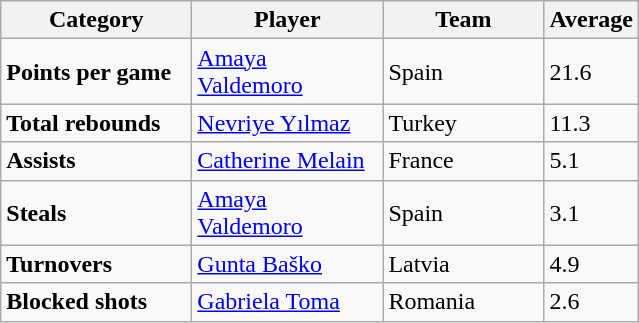<table class="wikitable">
<tr align=center bgcolor=#efefef>
<th width=120>Category</th>
<th width=120>Player</th>
<th width=100>Team</th>
<th width=20>Average</th>
</tr>
<tr>
<td><strong>Points per game</strong></td>
<td><a href='#'>Amaya Valdemoro</a></td>
<td> Spain</td>
<td>21.6</td>
</tr>
<tr>
<td><strong>Total rebounds</strong></td>
<td><a href='#'>Nevriye Yılmaz</a></td>
<td> Turkey</td>
<td>11.3</td>
</tr>
<tr>
<td><strong>Assists</strong></td>
<td><a href='#'>Catherine Melain</a></td>
<td> France</td>
<td>5.1</td>
</tr>
<tr>
<td><strong>Steals</strong></td>
<td><a href='#'>Amaya Valdemoro</a></td>
<td> Spain</td>
<td>3.1</td>
</tr>
<tr>
<td><strong>Turnovers</strong></td>
<td><a href='#'>Gunta Baško</a></td>
<td> Latvia</td>
<td>4.9</td>
</tr>
<tr>
<td><strong>Blocked shots</strong></td>
<td><a href='#'>Gabriela Toma</a></td>
<td> Romania</td>
<td>2.6</td>
</tr>
</table>
